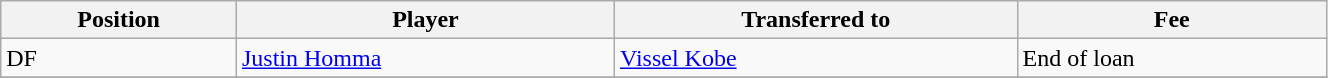<table class="wikitable sortable" style="width:70%; text-align:center; font-size:100%; text-align:left;">
<tr>
<th>Position</th>
<th>Player</th>
<th>Transferred to</th>
<th>Fee</th>
</tr>
<tr>
<td>DF</td>
<td> <a href='#'>Justin Homma</a></td>
<td> <a href='#'>Vissel Kobe</a></td>
<td>End of loan </td>
</tr>
<tr>
</tr>
</table>
